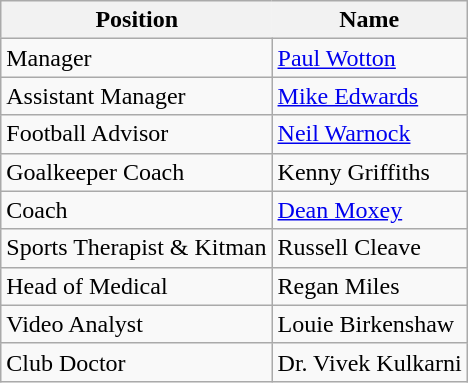<table class="wikitable">
<tr>
<th style="background-color:light grey; border:1px black;" scope="col">Position</th>
<th style="background-color:light grey; border:1px black;" scope="col">Name</th>
</tr>
<tr>
<td>Manager</td>
<td><a href='#'>Paul Wotton</a></td>
</tr>
<tr>
<td>Assistant Manager</td>
<td><a href='#'>Mike Edwards</a></td>
</tr>
<tr>
<td>Football Advisor</td>
<td><a href='#'>Neil Warnock</a></td>
</tr>
<tr>
<td>Goalkeeper Coach</td>
<td>Kenny Griffiths</td>
</tr>
<tr>
<td>Coach</td>
<td><a href='#'>Dean Moxey</a></td>
</tr>
<tr>
<td>Sports Therapist & Kitman</td>
<td>Russell Cleave</td>
</tr>
<tr>
<td>Head of Medical</td>
<td>Regan Miles</td>
</tr>
<tr>
<td>Video Analyst</td>
<td>Louie Birkenshaw</td>
</tr>
<tr>
<td>Club Doctor</td>
<td>Dr. Vivek Kulkarni</td>
</tr>
</table>
